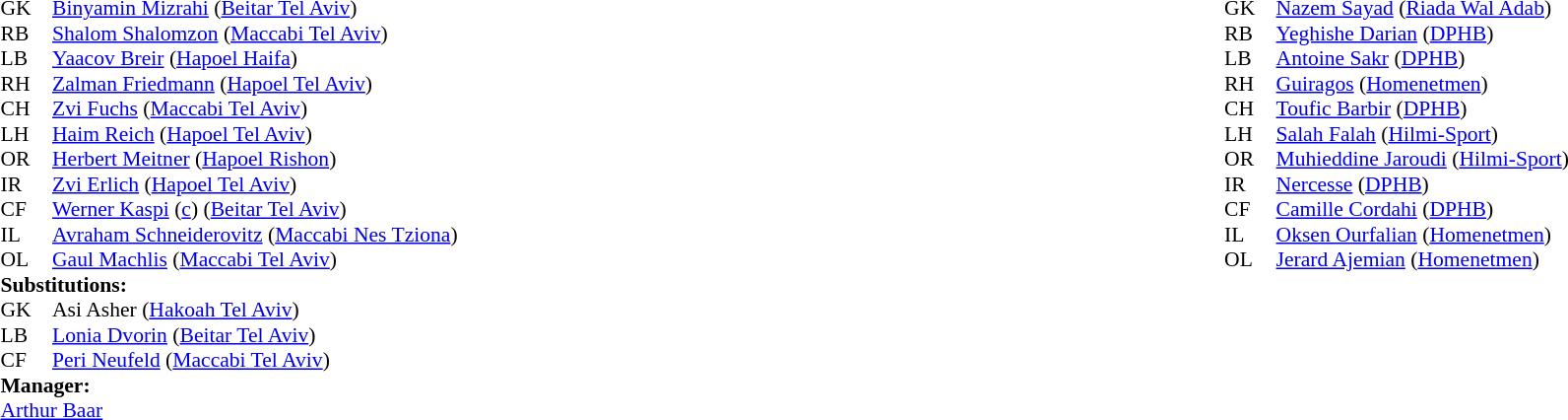<table width="100%">
<tr>
<td valign="top" width="40%"><br><table style="font-size:90%" cellspacing="0" cellpadding="0">
<tr>
<th width=35></th>
</tr>
<tr>
<td>GK</td>
<td><a href='#'>Binyamin Mizrahi</a> (<a href='#'>Beitar Tel Aviv</a>)</td>
</tr>
<tr>
<td>RB</td>
<td><a href='#'>Shalom Shalomzon</a> (<a href='#'>Maccabi Tel Aviv</a>)</td>
</tr>
<tr>
<td>LB</td>
<td><a href='#'>Yaacov Breir</a> (<a href='#'>Hapoel Haifa</a>)</td>
</tr>
<tr>
<td>RH</td>
<td><a href='#'>Zalman Friedmann</a> (<a href='#'>Hapoel Tel Aviv</a>)</td>
</tr>
<tr>
<td>CH</td>
<td><a href='#'>Zvi Fuchs</a> (<a href='#'>Maccabi Tel Aviv</a>)</td>
<td></td>
</tr>
<tr>
<td>LH</td>
<td><a href='#'>Haim Reich</a> (<a href='#'>Hapoel Tel Aviv</a>)</td>
</tr>
<tr>
<td>OR</td>
<td><a href='#'>Herbert Meitner</a> (<a href='#'>Hapoel Rishon</a>)</td>
</tr>
<tr>
<td>IR</td>
<td><a href='#'>Zvi Erlich</a> (<a href='#'>Hapoel Tel Aviv</a>)</td>
</tr>
<tr>
<td>CF</td>
<td><a href='#'>Werner Kaspi</a> (<a href='#'>c</a>) (<a href='#'>Beitar Tel Aviv</a>)</td>
</tr>
<tr>
<td>IL</td>
<td><a href='#'>Avraham Schneiderovitz</a> (<a href='#'>Maccabi Nes Tziona</a>)</td>
</tr>
<tr>
<td>OL</td>
<td><a href='#'>Gaul Machlis</a> (<a href='#'>Maccabi Tel Aviv</a>)</td>
</tr>
<tr>
<td colspan=3><strong>Substitutions:</strong></td>
</tr>
<tr>
<td>GK</td>
<td>Asi Asher (<a href='#'>Hakoah Tel Aviv</a>)</td>
<td></td>
</tr>
<tr>
<td>LB</td>
<td><a href='#'>Lonia Dvorin</a> (<a href='#'>Beitar Tel Aviv</a>)</td>
<td></td>
</tr>
<tr>
<td>CF</td>
<td><a href='#'>Peri Neufeld</a> (<a href='#'>Maccabi Tel Aviv</a>)</td>
<td></td>
</tr>
<tr>
<td colspan=3><strong>Manager:</strong></td>
</tr>
<tr>
<td colspan=3><a href='#'>Arthur Baar</a></td>
</tr>
</table>
</td>
<td valign="top"></td>
<td valign="top" width="50%"><br><table style="font-size:90%; margin:auto" cellspacing="0" cellpadding="0">
<tr>
<th width=35></th>
</tr>
<tr>
<td>GK</td>
<td><a href='#'>Nazem Sayad</a> (<a href='#'>Riada Wal Adab</a>)</td>
</tr>
<tr>
<td>RB</td>
<td><a href='#'>Yeghishe Darian</a> (<a href='#'>DPHB</a>)</td>
</tr>
<tr>
<td>LB</td>
<td><a href='#'>Antoine Sakr</a> (<a href='#'>DPHB</a>)</td>
</tr>
<tr>
<td>RH</td>
<td><a href='#'>Guiragos</a> (<a href='#'>Homenetmen</a>)</td>
</tr>
<tr>
<td>CH</td>
<td><a href='#'>Toufic Barbir</a> (<a href='#'>DPHB</a>)</td>
</tr>
<tr>
<td>LH</td>
<td><a href='#'>Salah Falah</a> (<a href='#'>Hilmi-Sport</a>)</td>
</tr>
<tr>
<td>OR</td>
<td><a href='#'>Muhieddine Jaroudi</a> (<a href='#'>Hilmi-Sport</a>)</td>
</tr>
<tr>
<td>IR</td>
<td><a href='#'>Nercesse</a> (<a href='#'>DPHB</a>)</td>
</tr>
<tr>
<td>CF</td>
<td><a href='#'>Camille Cordahi</a> (<a href='#'>DPHB</a>)</td>
</tr>
<tr>
<td>IL</td>
<td><a href='#'>Oksen Ourfalian</a> (<a href='#'>Homenetmen</a>)</td>
</tr>
<tr>
<td>OL</td>
<td><a href='#'>Jerard Ajemian</a> (<a href='#'>Homenetmen</a>)</td>
</tr>
</table>
</td>
</tr>
</table>
